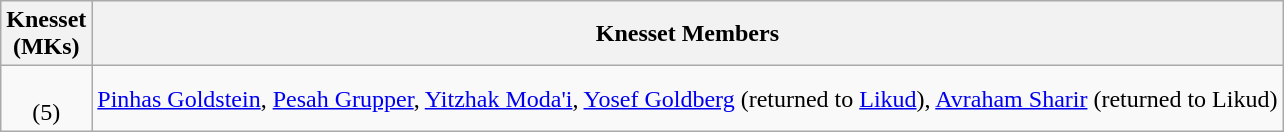<table class="wikitable" style="text-align:center;">
<tr>
<th>Knesset<br>(MKs)</th>
<th>Knesset Members</th>
</tr>
<tr>
<td><br>(5)</td>
<td align=left><a href='#'>Pinhas Goldstein</a>, <a href='#'>Pesah Grupper</a>, <a href='#'>Yitzhak Moda'i</a>, <a href='#'>Yosef Goldberg</a> (returned to <a href='#'>Likud</a>), <a href='#'>Avraham Sharir</a> (returned to Likud)</td>
</tr>
</table>
